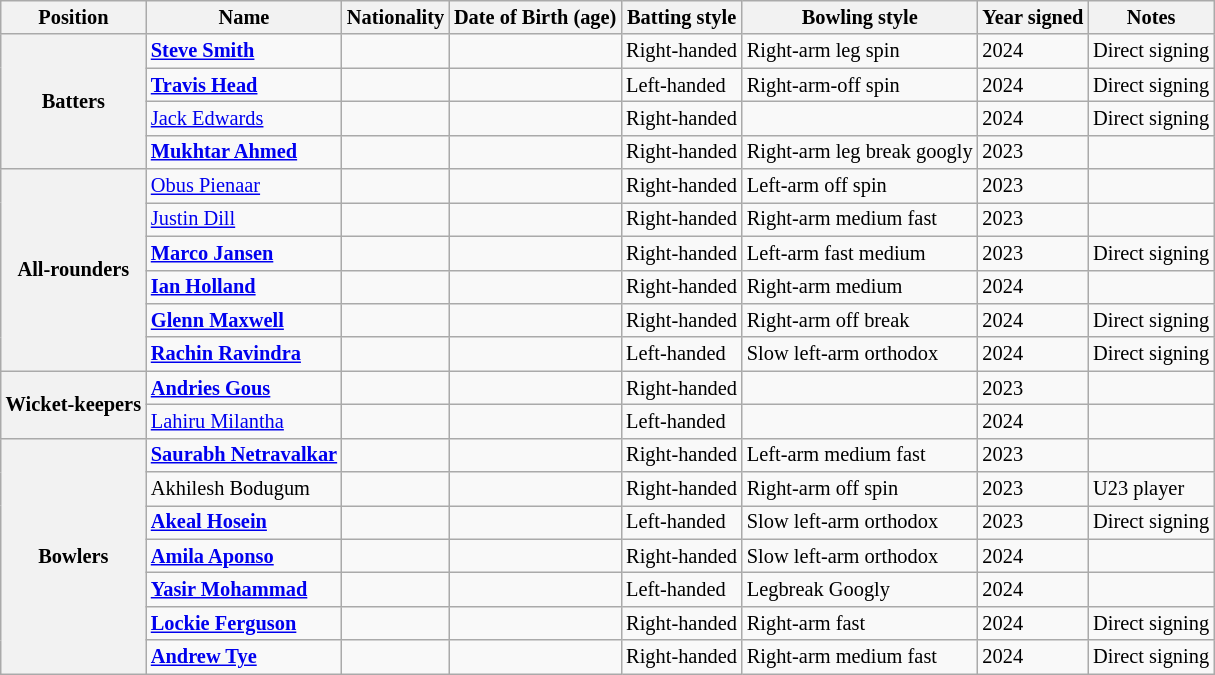<table class="wikitable" style="font-size:85%;">
<tr>
<th scope="col">Position</th>
<th scope="col">Name</th>
<th scope="col">Nationality</th>
<th scope="col">Date of Birth (age)</th>
<th scope="col">Batting style</th>
<th scope="col">Bowling style</th>
<th scope="col">Year signed</th>
<th scope="col">Notes</th>
</tr>
<tr>
<th rowspan="4" align="center">Batters</th>
<td scope="row"><a href='#'><strong>Steve Smith</strong></a></td>
<td></td>
<td></td>
<td>Right-handed</td>
<td>Right-arm leg spin</td>
<td>2024</td>
<td>Direct signing</td>
</tr>
<tr>
<td><strong><a href='#'>Travis Head</a></strong></td>
<td></td>
<td></td>
<td>Left-handed</td>
<td>Right-arm-off spin</td>
<td>2024</td>
<td>Direct signing</td>
</tr>
<tr>
<td scope="row"><a href='#'>Jack Edwards</a></td>
<td></td>
<td></td>
<td>Right-handed</td>
<td></td>
<td>2024</td>
<td>Direct signing</td>
</tr>
<tr>
<td scope=“row”><a href='#'><strong>Mukhtar Ahmed</strong></a></td>
<td></td>
<td></td>
<td>Right-handed</td>
<td>Right-arm leg break googly</td>
<td>2023</td>
<td></td>
</tr>
<tr>
<th rowspan="6" align="center">All-rounders</th>
<td scope="row"><a href='#'>Obus Pienaar</a></td>
<td></td>
<td></td>
<td>Right-handed</td>
<td>Left-arm off spin</td>
<td>2023</td>
<td></td>
</tr>
<tr>
<td scope="row"><a href='#'>Justin Dill</a></td>
<td></td>
<td></td>
<td>Right-handed</td>
<td>Right-arm medium fast</td>
<td>2023</td>
<td></td>
</tr>
<tr>
<td scope="row"><strong><a href='#'>Marco Jansen</a></strong></td>
<td></td>
<td></td>
<td>Right-handed</td>
<td>Left-arm fast medium</td>
<td>2023</td>
<td>Direct signing</td>
</tr>
<tr>
<td scope="row"><strong><a href='#'>Ian Holland</a></strong></td>
<td></td>
<td></td>
<td>Right-handed</td>
<td>Right-arm medium</td>
<td>2024</td>
<td></td>
</tr>
<tr>
<td scope="row"><strong><a href='#'>Glenn Maxwell</a></strong></td>
<td></td>
<td></td>
<td>Right-handed</td>
<td>Right-arm off break</td>
<td>2024</td>
<td>Direct signing</td>
</tr>
<tr>
<td><strong><a href='#'>Rachin Ravindra</a></strong></td>
<td></td>
<td></td>
<td>Left-handed</td>
<td>Slow left-arm orthodox</td>
<td>2024</td>
<td>Direct signing</td>
</tr>
<tr>
<th rowspan="2" align=center>Wicket-keepers</th>
<td scope="row"><strong><a href='#'>Andries Gous</a></strong></td>
<td></td>
<td></td>
<td>Right-handed</td>
<td></td>
<td>2023</td>
<td></td>
</tr>
<tr>
<td scope="row"><a href='#'>Lahiru Milantha</a></td>
<td></td>
<td></td>
<td>Left-handed</td>
<td></td>
<td>2024</td>
<td></td>
</tr>
<tr>
<th rowspan="7" align=center>Bowlers</th>
<td scope="row"><strong><a href='#'>Saurabh Netravalkar</a></strong></td>
<td></td>
<td></td>
<td>Right-handed</td>
<td>Left-arm medium fast</td>
<td>2023</td>
<td></td>
</tr>
<tr>
<td scope="row">Akhilesh Bodugum</td>
<td></td>
<td></td>
<td>Right-handed</td>
<td>Right-arm off spin</td>
<td>2023</td>
<td>U23 player</td>
</tr>
<tr>
<td scope="row"><strong><a href='#'>Akeal Hosein</a></strong></td>
<td></td>
<td></td>
<td>Left-handed</td>
<td>Slow left-arm orthodox</td>
<td>2023</td>
<td>Direct signing</td>
</tr>
<tr>
<td scope="row"><strong><a href='#'>Amila Aponso</a></strong></td>
<td></td>
<td></td>
<td>Right-handed</td>
<td>Slow left-arm orthodox</td>
<td>2024</td>
<td></td>
</tr>
<tr>
<td scope="row"><strong><a href='#'>Yasir Mohammad</a></strong></td>
<td></td>
<td></td>
<td>Left-handed</td>
<td>Legbreak Googly</td>
<td>2024</td>
<td></td>
</tr>
<tr>
<td scope="row"><strong><a href='#'>Lockie Ferguson</a></strong></td>
<td></td>
<td></td>
<td>Right-handed</td>
<td>Right-arm fast</td>
<td>2024</td>
<td>Direct signing</td>
</tr>
<tr>
<td scope="row"><strong><a href='#'>Andrew Tye</a></strong></td>
<td></td>
<td></td>
<td>Right-handed</td>
<td>Right-arm medium fast</td>
<td>2024</td>
<td>Direct signing</td>
</tr>
</table>
